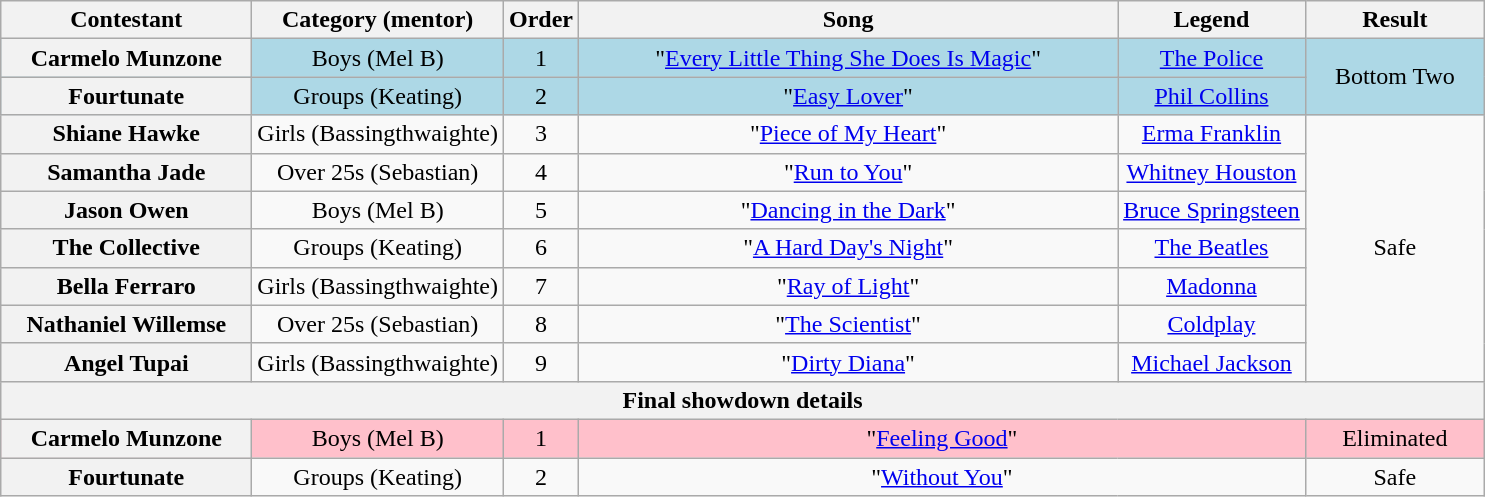<table class="wikitable plainrowheaders" style="text-align:center;">
<tr>
<th scope="col" style="width:10em;">Contestant</th>
<th scope="col">Category (mentor)</th>
<th scope="col">Order</th>
<th scope="col" style="width:22em;">Song</th>
<th scope="col">Legend</th>
<th scope="col" style="width:7em;">Result</th>
</tr>
<tr style="background:lightblue;">
<th scope="row">Carmelo Munzone</th>
<td>Boys (Mel B)</td>
<td>1</td>
<td>"<a href='#'>Every Little Thing She Does Is Magic</a>"</td>
<td><a href='#'>The Police</a></td>
<td rowspan=2>Bottom Two</td>
</tr>
<tr style="background:lightblue;">
<th scope="row">Fourtunate</th>
<td>Groups (Keating)</td>
<td>2</td>
<td>"<a href='#'>Easy Lover</a>"</td>
<td><a href='#'>Phil Collins</a></td>
</tr>
<tr>
<th scope="row">Shiane Hawke</th>
<td>Girls (Bassingthwaighte)</td>
<td>3</td>
<td>"<a href='#'>Piece of My Heart</a>"</td>
<td><a href='#'>Erma Franklin</a></td>
<td rowspan=7>Safe</td>
</tr>
<tr>
<th scope="row">Samantha Jade</th>
<td>Over 25s (Sebastian)</td>
<td>4</td>
<td>"<a href='#'>Run to You</a>"</td>
<td><a href='#'>Whitney Houston</a></td>
</tr>
<tr>
<th scope="row">Jason Owen</th>
<td>Boys (Mel B)</td>
<td>5</td>
<td>"<a href='#'>Dancing in the Dark</a>"</td>
<td><a href='#'>Bruce Springsteen</a></td>
</tr>
<tr>
<th scope="row">The Collective</th>
<td>Groups (Keating)</td>
<td>6</td>
<td>"<a href='#'>A Hard Day's Night</a>"</td>
<td><a href='#'>The Beatles</a></td>
</tr>
<tr>
<th scope="row">Bella Ferraro</th>
<td>Girls (Bassingthwaighte)</td>
<td>7</td>
<td>"<a href='#'>Ray of Light</a>"</td>
<td><a href='#'>Madonna</a></td>
</tr>
<tr>
<th scope="row">Nathaniel Willemse</th>
<td>Over 25s (Sebastian)</td>
<td>8</td>
<td>"<a href='#'>The Scientist</a>"</td>
<td><a href='#'>Coldplay</a></td>
</tr>
<tr>
<th scope="row">Angel Tupai</th>
<td>Girls (Bassingthwaighte)</td>
<td>9</td>
<td>"<a href='#'>Dirty Diana</a>"</td>
<td><a href='#'>Michael Jackson</a></td>
</tr>
<tr>
<th colspan="6">Final showdown details</th>
</tr>
<tr style="background:pink;">
<th scope="row">Carmelo Munzone</th>
<td>Boys (Mel B)</td>
<td>1</td>
<td colspan="2">"<a href='#'>Feeling Good</a>"</td>
<td>Eliminated</td>
</tr>
<tr>
<th scope="row">Fourtunate</th>
<td>Groups (Keating)</td>
<td>2</td>
<td colspan="2">"<a href='#'>Without You</a>"</td>
<td>Safe</td>
</tr>
</table>
